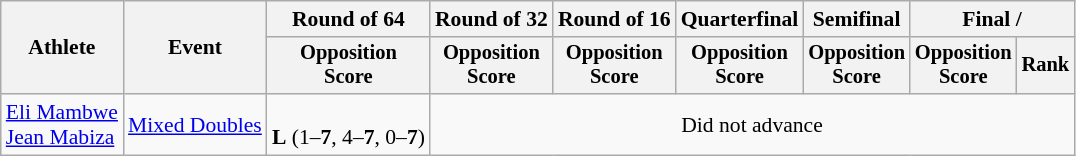<table class=wikitable style="font-size:90%">
<tr>
<th rowspan=2>Athlete</th>
<th rowspan=2>Event</th>
<th>Round of 64</th>
<th>Round of 32</th>
<th>Round of 16</th>
<th>Quarterfinal</th>
<th>Semifinal</th>
<th colspan=2>Final / </th>
</tr>
<tr style="font-size:95%">
<th>Opposition<br>Score</th>
<th>Opposition<br>Score</th>
<th>Opposition<br>Score</th>
<th>Opposition<br>Score</th>
<th>Opposition<br>Score</th>
<th>Opposition<br>Score</th>
<th>Rank</th>
</tr>
<tr align=center>
<td align=left><a href='#'>Eli Mambwe</a><br><a href='#'>Jean Mabiza</a></td>
<td align=left><a href='#'>Mixed Doubles</a></td>
<td><br><strong>L</strong> (1–<strong>7</strong>, 4–<strong>7</strong>, 0–<strong>7</strong>)</td>
<td colspan=6>Did not advance</td>
</tr>
</table>
